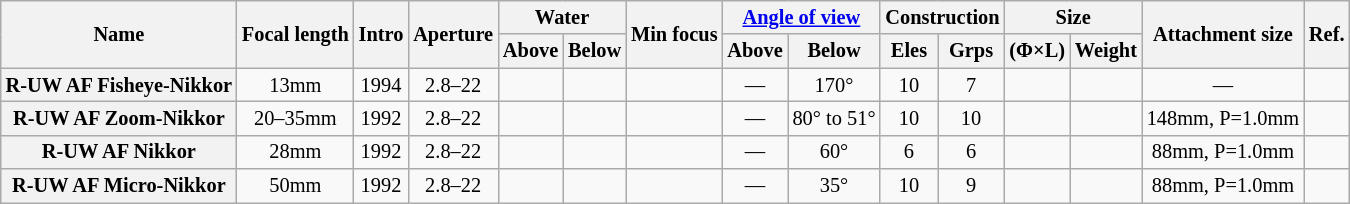<table class="wikitable sortable" style="font-size:85%;text-align:center;">
<tr>
<th rowspan=2>Name</th>
<th rowspan=2>Focal length</th>
<th rowspan=2>Intro</th>
<th rowspan=2>Aperture</th>
<th colspan=2>Water</th>
<th rowspan=2>Min focus</th>
<th colspan=2><a href='#'>Angle of view</a></th>
<th colspan=2>Construction</th>
<th colspan=2>Size</th>
<th rowspan=2>Attachment size</th>
<th rowspan=2>Ref.</th>
</tr>
<tr>
<th>Above</th>
<th>Below</th>
<th>Above</th>
<th>Below</th>
<th>Eles</th>
<th>Grps</th>
<th>(Φ×L)</th>
<th>Weight</th>
</tr>
<tr>
<th>R-UW AF Fisheye-Nikkor</th>
<td>13mm</td>
<td>1994</td>
<td>2.8–22</td>
<td></td>
<td></td>
<td></td>
<td>—</td>
<td>170°</td>
<td>10</td>
<td>7</td>
<td></td>
<td></td>
<td>—</td>
<td></td>
</tr>
<tr>
<th>R-UW AF Zoom-Nikkor</th>
<td>20–35mm</td>
<td>1992</td>
<td>2.8–22</td>
<td></td>
<td></td>
<td></td>
<td>—</td>
<td>80° to 51°</td>
<td>10</td>
<td>10</td>
<td></td>
<td></td>
<td>148mm, P=1.0mm</td>
<td></td>
</tr>
<tr>
<th>R-UW AF Nikkor</th>
<td>28mm</td>
<td>1992</td>
<td>2.8–22</td>
<td></td>
<td></td>
<td></td>
<td>—</td>
<td>60°</td>
<td>6</td>
<td>6</td>
<td></td>
<td></td>
<td>88mm, P=1.0mm</td>
<td></td>
</tr>
<tr>
<th>R-UW AF Micro-Nikkor</th>
<td>50mm</td>
<td>1992</td>
<td>2.8–22</td>
<td></td>
<td></td>
<td></td>
<td>—</td>
<td>35°</td>
<td>10</td>
<td>9</td>
<td></td>
<td></td>
<td>88mm, P=1.0mm</td>
<td></td>
</tr>
</table>
